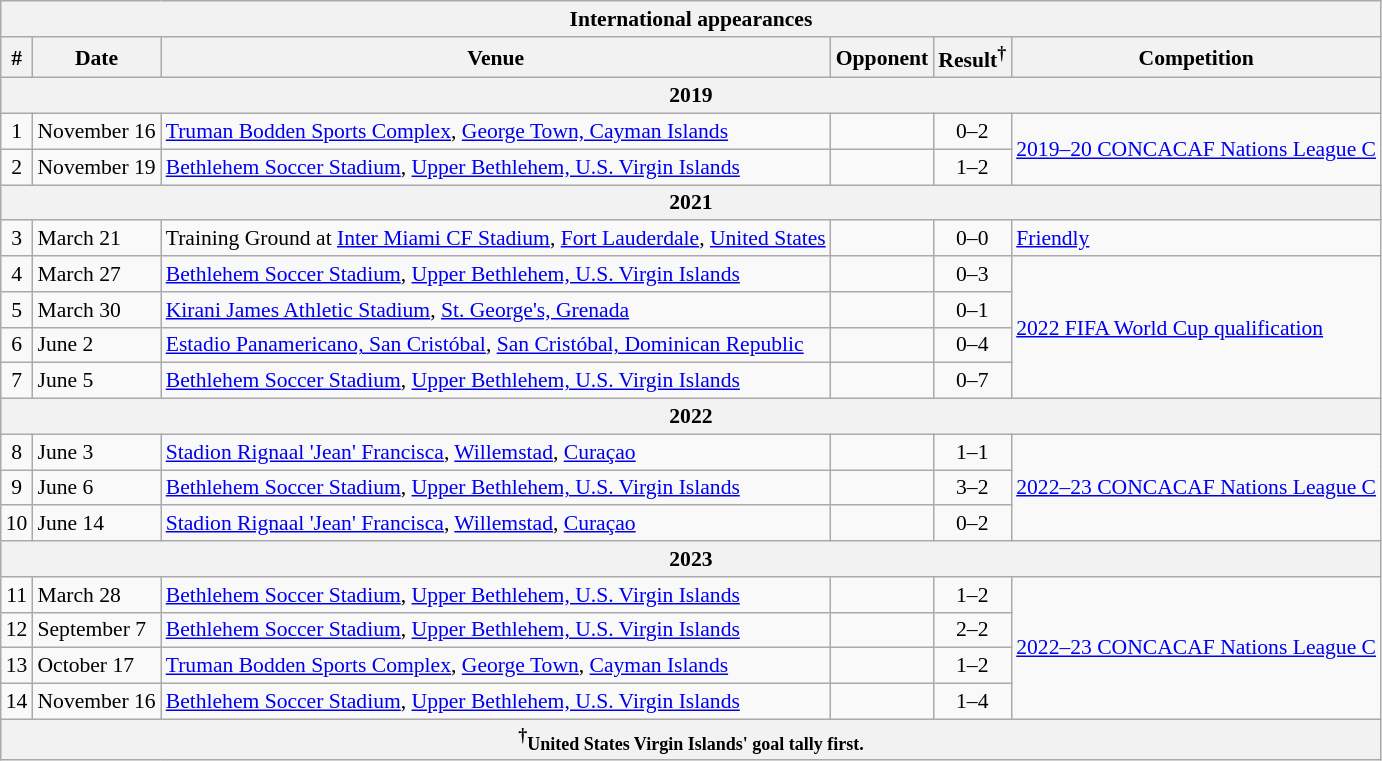<table class="wikitable collapsible" style="font-size:90%">
<tr>
<th colspan="7"><strong>International appearances</strong></th>
</tr>
<tr>
<th>#</th>
<th>Date</th>
<th>Venue</th>
<th>Opponent</th>
<th>Result<sup>†</sup></th>
<th>Competition</th>
</tr>
<tr>
<th colspan="7" align=center><strong>2019</strong></th>
</tr>
<tr>
<td align=center>1</td>
<td>November 16</td>
<td><a href='#'>Truman Bodden Sports Complex</a>, <a href='#'>George Town, Cayman Islands</a></td>
<td></td>
<td align=center>0–2</td>
<td rowspan=2><a href='#'>2019–20 CONCACAF Nations League C</a></td>
</tr>
<tr>
<td align=center>2</td>
<td>November 19</td>
<td><a href='#'>Bethlehem Soccer Stadium</a>, <a href='#'>Upper Bethlehem, U.S. Virgin Islands</a></td>
<td></td>
<td align=center>1–2</td>
</tr>
<tr>
<th colspan="7" align=center><strong>2021</strong></th>
</tr>
<tr>
<td align=center>3</td>
<td>March 21</td>
<td>Training Ground at <a href='#'>Inter Miami CF Stadium</a>, <a href='#'>Fort Lauderdale</a>, <a href='#'>United States</a></td>
<td></td>
<td align=center>0–0</td>
<td><a href='#'>Friendly</a></td>
</tr>
<tr>
<td align=center>4</td>
<td>March 27</td>
<td><a href='#'>Bethlehem Soccer Stadium</a>, <a href='#'>Upper Bethlehem, U.S. Virgin Islands</a></td>
<td></td>
<td align=center>0–3</td>
<td rowspan=4><a href='#'>2022 FIFA World Cup qualification</a></td>
</tr>
<tr>
<td align=center>5</td>
<td>March 30</td>
<td><a href='#'>Kirani James Athletic Stadium</a>, <a href='#'>St. George's, Grenada</a></td>
<td></td>
<td align=center>0–1</td>
</tr>
<tr>
<td align=center>6</td>
<td>June 2</td>
<td><a href='#'>Estadio Panamericano, San Cristóbal</a>, <a href='#'>San Cristóbal, Dominican Republic</a></td>
<td></td>
<td align=center>0–4</td>
</tr>
<tr>
<td align=center>7</td>
<td>June 5</td>
<td><a href='#'>Bethlehem Soccer Stadium</a>, <a href='#'>Upper Bethlehem, U.S. Virgin Islands</a></td>
<td></td>
<td align=center>0–7</td>
</tr>
<tr>
<th colspan="7" align=center><strong>2022</strong></th>
</tr>
<tr>
<td align=center>8</td>
<td>June 3</td>
<td><a href='#'>Stadion Rignaal 'Jean' Francisca</a>, <a href='#'>Willemstad</a>, <a href='#'>Curaçao</a></td>
<td></td>
<td align=center>1–1</td>
<td rowspan=3><a href='#'>2022–23 CONCACAF Nations League C</a></td>
</tr>
<tr>
<td align=center>9</td>
<td>June 6</td>
<td><a href='#'>Bethlehem Soccer Stadium</a>, <a href='#'>Upper Bethlehem, U.S. Virgin Islands</a></td>
<td></td>
<td align=center>3–2</td>
</tr>
<tr>
<td align=center>10</td>
<td>June 14</td>
<td><a href='#'>Stadion Rignaal 'Jean' Francisca</a>, <a href='#'>Willemstad</a>, <a href='#'>Curaçao</a></td>
<td></td>
<td align=center>0–2</td>
</tr>
<tr>
<th colspan="7" align=center><strong>2023</strong></th>
</tr>
<tr>
<td align=center>11</td>
<td>March 28</td>
<td><a href='#'>Bethlehem Soccer Stadium</a>, <a href='#'>Upper Bethlehem, U.S. Virgin Islands</a></td>
<td></td>
<td align=center>1–2</td>
<td rowspan=4><a href='#'>2022–23 CONCACAF Nations League C</a></td>
</tr>
<tr>
<td align=center>12</td>
<td>September 7</td>
<td><a href='#'>Bethlehem Soccer Stadium</a>, <a href='#'>Upper Bethlehem, U.S. Virgin Islands</a></td>
<td></td>
<td align=center>2–2</td>
</tr>
<tr>
<td align=center>13</td>
<td>October 17</td>
<td><a href='#'>Truman Bodden Sports Complex</a>, <a href='#'>George Town</a>, <a href='#'>Cayman Islands</a></td>
<td></td>
<td align=center>1–2</td>
</tr>
<tr>
<td align=center>14</td>
<td>November 16</td>
<td><a href='#'>Bethlehem Soccer Stadium</a>, <a href='#'>Upper Bethlehem, U.S. Virgin Islands</a></td>
<td></td>
<td align=center>1–4</td>
</tr>
<tr>
<th colspan="7"><sup>†</sup><small>United States Virgin Islands' goal tally first.</small></th>
</tr>
</table>
